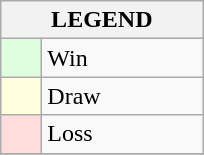<table class="wikitable" border="1">
<tr>
<th colspan="2">LEGEND</th>
</tr>
<tr>
<td style="background:#ddffdd;" width=20> </td>
<td width=100>Win</td>
</tr>
<tr>
<td style="background:#ffffdd"  width=20> </td>
<td width=100>Draw</td>
</tr>
<tr>
<td style="background:#ffdddd;" width=20> </td>
<td width=100>Loss</td>
</tr>
<tr>
</tr>
</table>
